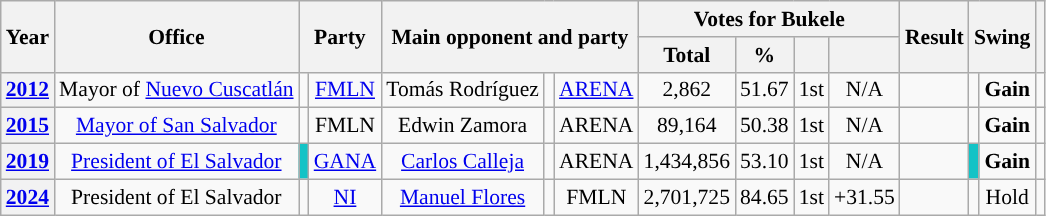<table class="wikitable" style="font-size:90%; text-align:center;">
<tr>
<th rowspan="2">Year</th>
<th rowspan="2">Office</th>
<th colspan="2" rowspan="2">Party</th>
<th colspan="3" rowspan="2">Main opponent and party</th>
<th colspan="4">Votes for Bukele</th>
<th rowspan="2">Result</th>
<th colspan="2" rowspan="2">Swing</th>
<th rowspan="2"></th>
</tr>
<tr>
<th>Total</th>
<th>%</th>
<th></th>
<th></th>
</tr>
<tr>
<th><a href='#'>2012</a></th>
<td>Mayor of <a href='#'>Nuevo Cuscatlán</a></td>
<td style="background-color:"></td>
<td><a href='#'>FMLN</a></td>
<td>Tomás Rodríguez</td>
<td style="background-color:"></td>
<td><a href='#'>ARENA</a></td>
<td>2,862</td>
<td>51.67</td>
<td>1st</td>
<td>N/A</td>
<td></td>
<td style="background-color:"></td>
<td><strong>Gain</strong></td>
<td></td>
</tr>
<tr>
<th><a href='#'>2015</a></th>
<td><a href='#'>Mayor of San Salvador</a></td>
<td style="background-color:"></td>
<td>FMLN</td>
<td>Edwin Zamora</td>
<td style="background-color:"></td>
<td>ARENA</td>
<td>89,164</td>
<td>50.38</td>
<td>1st</td>
<td>N/A</td>
<td></td>
<td style="background-color:"></td>
<td><strong>Gain</strong></td>
<td></td>
</tr>
<tr>
<th><a href='#'>2019</a></th>
<td><a href='#'>President of El Salvador</a></td>
<td style="background-color:#13C3C6;"></td>
<td><a href='#'>GANA</a></td>
<td><a href='#'>Carlos Calleja</a></td>
<td style="background-color:"></td>
<td>ARENA</td>
<td>1,434,856</td>
<td>53.10</td>
<td>1st</td>
<td>N/A</td>
<td></td>
<td style="background-color:#13C3C6;"></td>
<td><strong>Gain</strong></td>
<td></td>
</tr>
<tr>
<th><a href='#'>2024</a></th>
<td>President of El Salvador</td>
<td style="background-color:"></td>
<td><a href='#'>NI</a></td>
<td><a href='#'>Manuel Flores</a></td>
<td style="background-color:"></td>
<td>FMLN</td>
<td>2,701,725</td>
<td>84.65</td>
<td>1st</td>
<td>+31.55</td>
<td></td>
<td style="background-color:"></td>
<td>Hold</td>
<td></td>
</tr>
</table>
